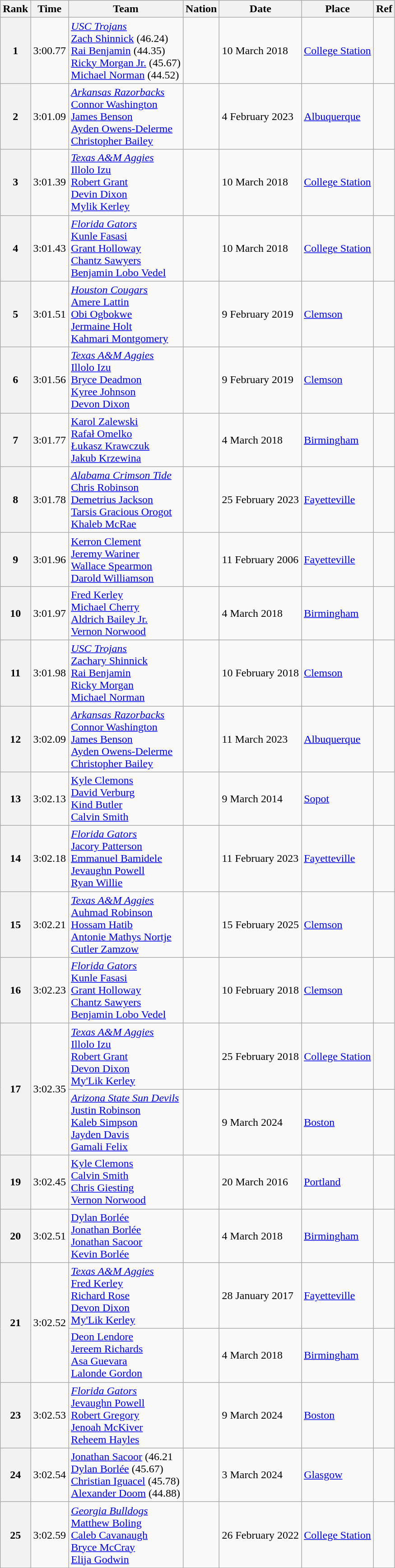<table class="wikitable">
<tr>
<th>Rank</th>
<th>Time</th>
<th>Team</th>
<th>Nation</th>
<th>Date</th>
<th>Place</th>
<th>Ref</th>
</tr>
<tr>
<th>1</th>
<td>3:00.77</td>
<td><em><a href='#'>USC Trojans</a></em><br><a href='#'>Zach Shinnick</a> (46.24)<br><a href='#'>Rai Benjamin</a> (44.35)<br><a href='#'>Ricky Morgan Jr.</a> (45.67)<br><a href='#'>Michael Norman</a> (44.52)</td>
<td><br><br><br></td>
<td>10 March 2018</td>
<td><a href='#'>College Station</a></td>
<td></td>
</tr>
<tr>
<th>2</th>
<td>3:01.09</td>
<td><em><a href='#'>Arkansas Razorbacks</a></em><br><a href='#'>Connor Washington</a><br><a href='#'>James Benson</a><br><a href='#'>Ayden Owens-Delerme</a><br><a href='#'>Christopher Bailey</a></td>
<td><br><br><br></td>
<td>4 February 2023</td>
<td><a href='#'>Albuquerque</a></td>
<td></td>
</tr>
<tr>
<th>3</th>
<td>3:01.39</td>
<td><em><a href='#'>Texas A&M Aggies</a></em><br><a href='#'>Illolo Izu</a><br><a href='#'>Robert Grant</a><br><a href='#'>Devin Dixon</a><br><a href='#'>Mylik Kerley</a></td>
<td></td>
<td>10 March 2018</td>
<td><a href='#'>College Station</a></td>
<td></td>
</tr>
<tr>
<th>4</th>
<td>3:01.43</td>
<td><em><a href='#'>Florida Gators</a></em><br><a href='#'>Kunle Fasasi</a><br><a href='#'>Grant Holloway</a><br><a href='#'>Chantz Sawyers</a><br><a href='#'>Benjamin Lobo Vedel</a></td>
<td><br><br><br></td>
<td>10 March 2018</td>
<td><a href='#'>College Station</a></td>
<td></td>
</tr>
<tr>
<th>5</th>
<td>3:01.51</td>
<td><em><a href='#'>Houston Cougars</a></em><br><a href='#'>Amere Lattin</a><br><a href='#'>Obi Ogbokwe</a><br><a href='#'>Jermaine Holt</a><br><a href='#'>Kahmari Montgomery</a></td>
<td></td>
<td>9 February 2019</td>
<td><a href='#'>Clemson</a></td>
<td></td>
</tr>
<tr>
<th>6</th>
<td>3:01.56</td>
<td><em><a href='#'>Texas A&M Aggies</a></em><br><a href='#'>Illolo Izu</a><br><a href='#'>Bryce Deadmon</a><br><a href='#'>Kyree Johnson</a><br><a href='#'>Devon Dixon</a></td>
<td></td>
<td>9 February 2019</td>
<td><a href='#'>Clemson</a></td>
<td></td>
</tr>
<tr>
<th>7</th>
<td>3:01.77</td>
<td><a href='#'>Karol Zalewski</a><br><a href='#'>Rafał Omelko</a><br><a href='#'>Łukasz Krawczuk</a><br><a href='#'>Jakub Krzewina</a></td>
<td></td>
<td>4 March 2018</td>
<td><a href='#'>Birmingham</a></td>
<td></td>
</tr>
<tr>
<th>8</th>
<td>3:01.78</td>
<td><em><a href='#'>Alabama Crimson Tide</a></em><br><a href='#'>Chris Robinson</a><br><a href='#'>Demetrius Jackson</a><br><a href='#'>Tarsis Gracious Orogot</a><br><a href='#'>Khaleb McRae</a></td>
<td><br><br><br></td>
<td>25 February 2023</td>
<td><a href='#'>Fayetteville</a></td>
<td></td>
</tr>
<tr>
<th>9</th>
<td>3:01.96</td>
<td><a href='#'>Kerron Clement</a><br><a href='#'>Jeremy Wariner</a><br><a href='#'>Wallace Spearmon</a><br><a href='#'>Darold Williamson</a></td>
<td></td>
<td>11 February 2006</td>
<td><a href='#'>Fayetteville</a></td>
<td></td>
</tr>
<tr>
<th>10</th>
<td>3:01.97</td>
<td><a href='#'>Fred Kerley</a><br><a href='#'>Michael Cherry</a><br><a href='#'>Aldrich Bailey Jr.</a><br><a href='#'>Vernon Norwood</a></td>
<td></td>
<td>4 March 2018</td>
<td><a href='#'>Birmingham</a></td>
<td></td>
</tr>
<tr>
<th>11</th>
<td>3:01.98</td>
<td><em><a href='#'>USC Trojans</a></em><br><a href='#'>Zachary Shinnick</a><br><a href='#'>Rai Benjamin</a><br><a href='#'>Ricky Morgan</a><br><a href='#'>Michael Norman</a></td>
<td></td>
<td>10 February 2018</td>
<td><a href='#'>Clemson</a></td>
<td></td>
</tr>
<tr>
<th>12</th>
<td>3:02.09</td>
<td><em><a href='#'>Arkansas Razorbacks</a></em><br><a href='#'>Connor Washington</a><br><a href='#'>James Benson</a><br><a href='#'>Ayden Owens-Delerme</a><br><a href='#'>Christopher Bailey</a></td>
<td><br><br><br></td>
<td>11 March 2023</td>
<td><a href='#'>Albuquerque</a></td>
<td></td>
</tr>
<tr>
<th>13</th>
<td>3:02.13</td>
<td><a href='#'>Kyle Clemons</a><br><a href='#'>David Verburg</a><br><a href='#'>Kind Butler</a><br><a href='#'>Calvin Smith</a></td>
<td></td>
<td>9 March 2014</td>
<td><a href='#'>Sopot</a></td>
<td></td>
</tr>
<tr>
<th>14</th>
<td>3:02.18</td>
<td><em><a href='#'>Florida Gators</a></em><br><a href='#'>Jacory Patterson</a><br><a href='#'>Emmanuel Bamidele</a><br><a href='#'>Jevaughn Powell</a><br><a href='#'>Ryan Willie</a></td>
<td><br><br><br></td>
<td>11 February 2023</td>
<td><a href='#'>Fayetteville</a></td>
<td></td>
</tr>
<tr>
<th>15</th>
<td>3:02.21</td>
<td><em><a href='#'>Texas A&M Aggies</a></em><br><a href='#'>Auhmad Robinson</a><br><a href='#'>Hossam Hatib</a><br><a href='#'>Antonie Mathys Nortje</a><br><a href='#'>Cutler Zamzow</a></td>
<td><br><br><br></td>
<td>15 February 2025</td>
<td><a href='#'>Clemson</a></td>
<td></td>
</tr>
<tr>
<th>16</th>
<td>3:02.23</td>
<td><em><a href='#'>Florida Gators</a></em><br><a href='#'>Kunle Fasasi</a><br><a href='#'>Grant Holloway</a><br><a href='#'>Chantz Sawyers</a><br><a href='#'>Benjamin Lobo Vedel</a></td>
<td><br><br><br></td>
<td>10 February 2018</td>
<td><a href='#'>Clemson</a></td>
<td></td>
</tr>
<tr>
<th rowspan="2">17</th>
<td rowspan="2">3:02.35</td>
<td><em><a href='#'>Texas A&M Aggies</a></em><br><a href='#'>Illolo Izu</a><br><a href='#'>Robert Grant</a><br><a href='#'>Devon Dixon</a><br><a href='#'>My'Lik Kerley</a></td>
<td></td>
<td>25 February 2018</td>
<td><a href='#'>College Station</a></td>
<td></td>
</tr>
<tr>
<td><em><a href='#'>Arizona State Sun Devils</a></em><br><a href='#'>Justin Robinson</a><br><a href='#'>Kaleb Simpson</a><br><a href='#'>Jayden Davis</a><br><a href='#'>Gamali Felix</a></td>
<td><br><br><br></td>
<td>9 March 2024</td>
<td><a href='#'>Boston</a></td>
<td></td>
</tr>
<tr>
<th>19</th>
<td>3:02.45</td>
<td><a href='#'>Kyle Clemons</a><br><a href='#'>Calvin Smith</a><br><a href='#'>Chris Giesting</a><br><a href='#'>Vernon Norwood</a></td>
<td></td>
<td>20 March 2016</td>
<td><a href='#'>Portland</a></td>
<td></td>
</tr>
<tr>
<th>20</th>
<td>3:02.51</td>
<td><a href='#'>Dylan Borlée</a><br><a href='#'>Jonathan Borlée</a><br><a href='#'>Jonathan Sacoor</a><br><a href='#'>Kevin Borlée</a></td>
<td></td>
<td>4 March 2018</td>
<td><a href='#'>Birmingham</a></td>
<td></td>
</tr>
<tr>
<th rowspan="2">21</th>
<td rowspan="2">3:02.52</td>
<td><em><a href='#'>Texas A&M Aggies</a></em><br><a href='#'>Fred Kerley</a><br><a href='#'>Richard Rose</a><br><a href='#'>Devon Dixon</a><br><a href='#'>My'Lik Kerley</a></td>
<td></td>
<td>28 January 2017</td>
<td><a href='#'>Fayetteville</a></td>
<td></td>
</tr>
<tr>
<td><a href='#'>Deon Lendore</a><br><a href='#'>Jereem Richards</a><br><a href='#'>Asa Guevara</a><br><a href='#'>Lalonde Gordon</a></td>
<td></td>
<td>4 March 2018</td>
<td><a href='#'>Birmingham</a></td>
<td></td>
</tr>
<tr>
<th>23</th>
<td>3:02.53</td>
<td><em><a href='#'>Florida Gators</a></em><br><a href='#'>Jevaughn Powell</a><br><a href='#'>Robert Gregory</a><br><a href='#'>Jenoah McKiver</a><br><a href='#'>Reheem Hayles</a></td>
<td><br><br><br></td>
<td>9 March 2024</td>
<td><a href='#'>Boston</a></td>
<td></td>
</tr>
<tr>
<th>24</th>
<td>3:02.54</td>
<td><a href='#'>Jonathan Sacoor</a> (46.21<br><a href='#'>Dylan Borlée</a> (45.67)<br><a href='#'>Christian Iguacel</a> (45.78)<br><a href='#'>Alexander Doom</a> (44.88)</td>
<td></td>
<td>3 March 2024</td>
<td><a href='#'>Glasgow</a></td>
<td></td>
</tr>
<tr>
<th>25</th>
<td>3:02.59</td>
<td><em><a href='#'>Georgia Bulldogs</a></em><br><a href='#'>Matthew Boling</a><br><a href='#'>Caleb Cavanaugh</a><br><a href='#'>Bryce McCray</a><br><a href='#'>Elija Godwin</a></td>
<td></td>
<td>26 February 2022</td>
<td><a href='#'>College Station</a></td>
<td></td>
</tr>
</table>
